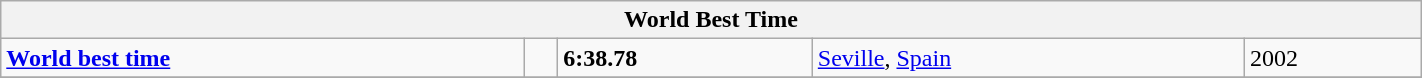<table class="wikitable" width=75%>
<tr>
<th colspan=5>World Best Time</th>
</tr>
<tr>
<td><strong><a href='#'>World best time</a></strong></td>
<td></td>
<td><strong>6:38.78</strong></td>
<td><a href='#'>Seville</a>, <a href='#'>Spain</a></td>
<td>2002</td>
</tr>
<tr>
</tr>
</table>
